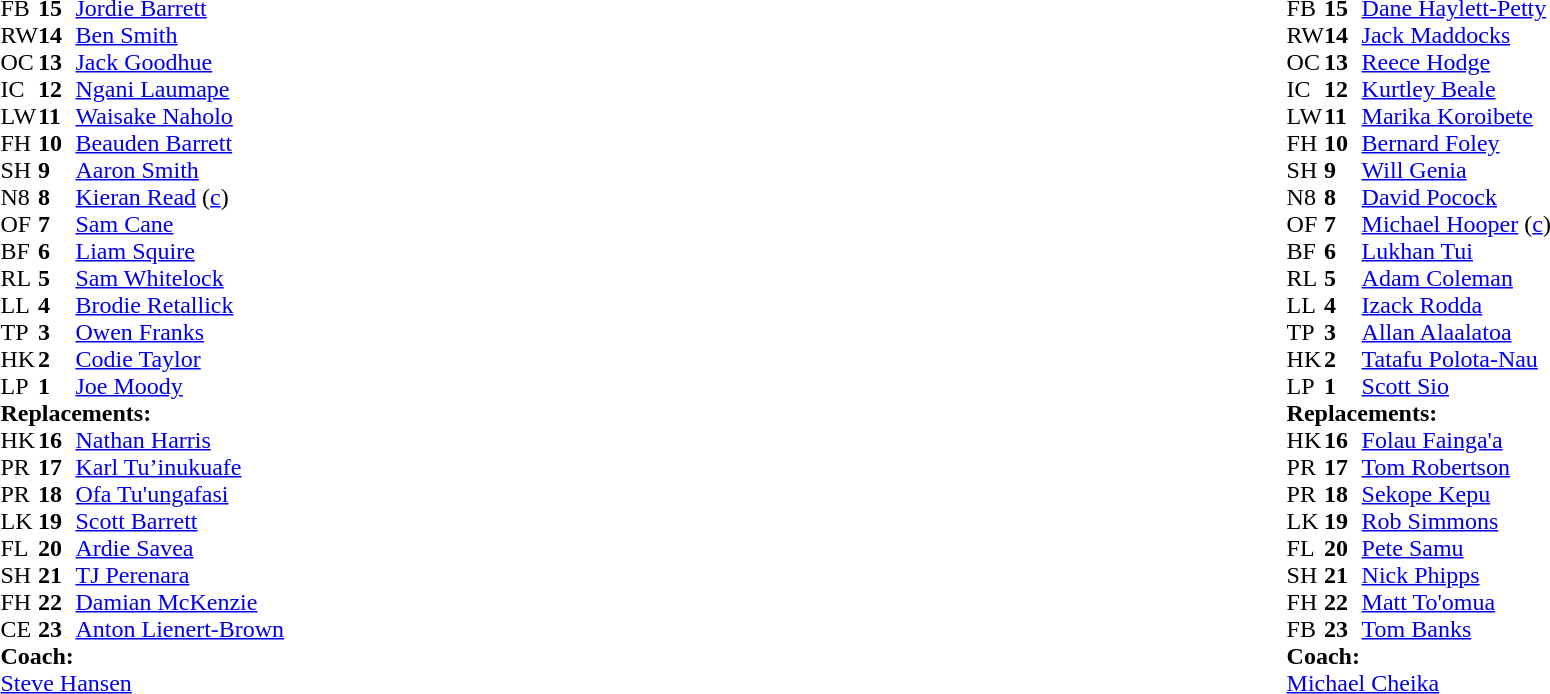<table style="width:100%;">
<tr>
<td style="vertical-align:top; width:50%"><br><table cellspacing="0" cellpadding="0">
<tr>
<th width="25"></th>
<th width="25"></th>
</tr>
<tr>
<td>FB</td>
<td><strong>15</strong></td>
<td><a href='#'>Jordie Barrett</a></td>
<td></td>
<td></td>
</tr>
<tr>
<td>RW</td>
<td><strong>14</strong></td>
<td><a href='#'>Ben Smith</a></td>
</tr>
<tr>
<td>OC</td>
<td><strong>13</strong></td>
<td><a href='#'>Jack Goodhue</a></td>
<td></td>
<td></td>
</tr>
<tr>
<td>IC</td>
<td><strong>12</strong></td>
<td><a href='#'>Ngani Laumape</a></td>
</tr>
<tr>
<td>LW</td>
<td><strong>11</strong></td>
<td><a href='#'>Waisake Naholo</a></td>
</tr>
<tr>
<td>FH</td>
<td><strong>10</strong></td>
<td><a href='#'>Beauden Barrett</a></td>
</tr>
<tr>
<td>SH</td>
<td><strong>9</strong></td>
<td><a href='#'>Aaron Smith</a></td>
<td></td>
<td></td>
</tr>
<tr>
<td>N8</td>
<td><strong>8</strong></td>
<td><a href='#'>Kieran Read</a> (<a href='#'>c</a>)</td>
</tr>
<tr>
<td>OF</td>
<td><strong>7</strong></td>
<td><a href='#'>Sam Cane</a></td>
<td></td>
<td></td>
</tr>
<tr>
<td>BF</td>
<td><strong>6</strong></td>
<td><a href='#'>Liam Squire</a></td>
<td></td>
<td></td>
</tr>
<tr>
<td>RL</td>
<td><strong>5</strong></td>
<td><a href='#'>Sam Whitelock</a></td>
</tr>
<tr>
<td>LL</td>
<td><strong>4</strong></td>
<td><a href='#'>Brodie Retallick</a></td>
</tr>
<tr>
<td>TP</td>
<td><strong>3</strong></td>
<td><a href='#'>Owen Franks</a></td>
<td></td>
<td></td>
</tr>
<tr>
<td>HK</td>
<td><strong>2</strong></td>
<td><a href='#'>Codie Taylor</a></td>
<td></td>
<td></td>
</tr>
<tr>
<td>LP</td>
<td><strong>1</strong></td>
<td><a href='#'>Joe Moody</a></td>
<td></td>
<td></td>
</tr>
<tr>
<td colspan="3"><strong>Replacements:</strong></td>
</tr>
<tr>
<td>HK</td>
<td><strong>16</strong></td>
<td><a href='#'>Nathan Harris</a></td>
<td></td>
<td></td>
</tr>
<tr>
<td>PR</td>
<td><strong>17</strong></td>
<td><a href='#'>Karl Tu’inukuafe</a></td>
<td></td>
<td></td>
</tr>
<tr>
<td>PR</td>
<td><strong>18</strong></td>
<td><a href='#'>Ofa Tu'ungafasi</a></td>
<td></td>
<td></td>
</tr>
<tr>
<td>LK</td>
<td><strong>19</strong></td>
<td><a href='#'>Scott Barrett</a></td>
<td></td>
<td></td>
</tr>
<tr>
<td>FL</td>
<td><strong>20</strong></td>
<td><a href='#'>Ardie Savea</a></td>
<td></td>
<td></td>
</tr>
<tr>
<td>SH</td>
<td><strong>21</strong></td>
<td><a href='#'>TJ Perenara</a></td>
<td></td>
<td></td>
</tr>
<tr>
<td>FH</td>
<td><strong>22</strong></td>
<td><a href='#'>Damian McKenzie</a></td>
<td></td>
<td></td>
</tr>
<tr>
<td>CE</td>
<td><strong>23</strong></td>
<td><a href='#'>Anton Lienert-Brown</a></td>
<td></td>
<td></td>
</tr>
<tr>
<td colspan="3"><strong>Coach:</strong></td>
</tr>
<tr>
<td colspan="4"> <a href='#'>Steve Hansen</a></td>
</tr>
</table>
</td>
<td style="vertical-align:top"></td>
<td style="vertical-align:top; width:50%"><br><table cellspacing="0" cellpadding="0" style="margin:auto">
<tr>
<th width="25"></th>
<th width="25"></th>
</tr>
<tr>
<td>FB</td>
<td><strong>15</strong></td>
<td><a href='#'>Dane Haylett-Petty</a></td>
<td></td>
<td></td>
</tr>
<tr>
<td>RW</td>
<td><strong>14</strong></td>
<td><a href='#'>Jack Maddocks</a></td>
</tr>
<tr>
<td>OC</td>
<td><strong>13</strong></td>
<td><a href='#'>Reece Hodge</a></td>
</tr>
<tr>
<td>IC</td>
<td><strong>12</strong></td>
<td><a href='#'>Kurtley Beale</a></td>
</tr>
<tr>
<td>LW</td>
<td><strong>11</strong></td>
<td><a href='#'>Marika Koroibete</a></td>
</tr>
<tr>
<td>FH</td>
<td><strong>10</strong></td>
<td><a href='#'>Bernard Foley</a></td>
<td></td>
<td></td>
</tr>
<tr>
<td>SH</td>
<td><strong>9</strong></td>
<td><a href='#'>Will Genia</a></td>
<td></td>
<td></td>
</tr>
<tr>
<td>N8</td>
<td><strong>8</strong></td>
<td><a href='#'>David Pocock</a></td>
</tr>
<tr>
<td>OF</td>
<td><strong>7</strong></td>
<td><a href='#'>Michael Hooper</a> (<a href='#'>c</a>)</td>
<td></td>
<td></td>
</tr>
<tr>
<td>BF</td>
<td><strong>6</strong></td>
<td><a href='#'>Lukhan Tui</a></td>
</tr>
<tr>
<td>RL</td>
<td><strong>5</strong></td>
<td><a href='#'>Adam Coleman</a></td>
</tr>
<tr>
<td>LL</td>
<td><strong>4</strong></td>
<td><a href='#'>Izack Rodda</a></td>
<td></td>
<td></td>
</tr>
<tr>
<td>TP</td>
<td><strong>3</strong></td>
<td><a href='#'>Allan Alaalatoa</a></td>
<td></td>
<td></td>
</tr>
<tr>
<td>HK</td>
<td><strong>2</strong></td>
<td><a href='#'>Tatafu Polota-Nau</a></td>
<td></td>
<td></td>
</tr>
<tr>
<td>LP</td>
<td><strong>1</strong></td>
<td><a href='#'>Scott Sio</a></td>
<td></td>
<td></td>
</tr>
<tr>
<td colspan="3"><strong>Replacements:</strong></td>
</tr>
<tr>
<td>HK</td>
<td><strong>16</strong></td>
<td><a href='#'>Folau Fainga'a</a></td>
<td></td>
<td></td>
</tr>
<tr>
<td>PR</td>
<td><strong>17</strong></td>
<td><a href='#'>Tom Robertson</a></td>
<td></td>
<td></td>
</tr>
<tr>
<td>PR</td>
<td><strong>18</strong></td>
<td><a href='#'>Sekope Kepu</a></td>
<td></td>
<td></td>
</tr>
<tr>
<td>LK</td>
<td><strong>19</strong></td>
<td><a href='#'>Rob Simmons</a></td>
<td></td>
<td></td>
</tr>
<tr>
<td>FL</td>
<td><strong>20</strong></td>
<td><a href='#'>Pete Samu</a></td>
<td></td>
<td></td>
</tr>
<tr>
<td>SH</td>
<td><strong>21</strong></td>
<td><a href='#'>Nick Phipps</a></td>
<td></td>
<td></td>
</tr>
<tr>
<td>FH</td>
<td><strong>22</strong></td>
<td><a href='#'>Matt To'omua</a></td>
<td></td>
<td></td>
</tr>
<tr>
<td>FB</td>
<td><strong>23</strong></td>
<td><a href='#'>Tom Banks</a></td>
<td></td>
<td></td>
</tr>
<tr>
<td colspan="3"><strong>Coach:</strong></td>
</tr>
<tr>
<td colspan="4"> <a href='#'>Michael Cheika</a></td>
</tr>
</table>
</td>
</tr>
</table>
